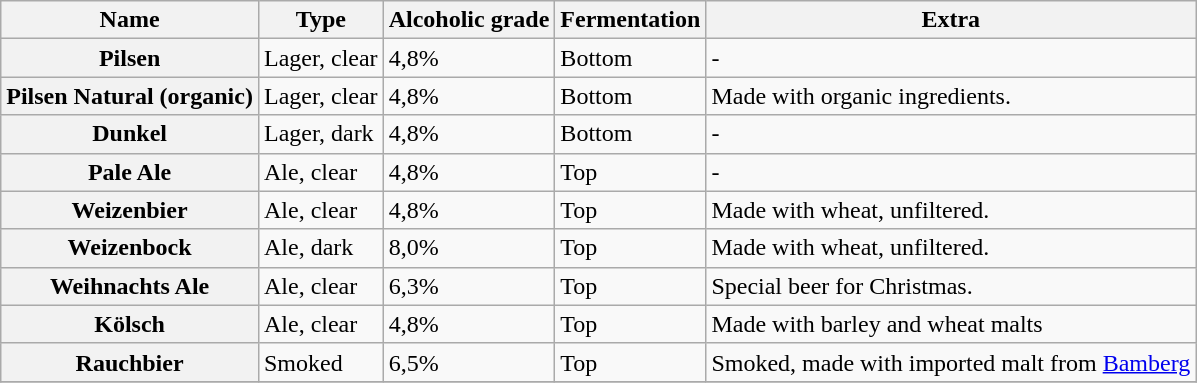<table class="wikitable">
<tr>
<th>Name</th>
<th>Type</th>
<th>Alcoholic grade</th>
<th>Fermentation</th>
<th>Extra</th>
</tr>
<tr>
<th>Pilsen</th>
<td>Lager, clear</td>
<td>4,8%</td>
<td>Bottom</td>
<td>-</td>
</tr>
<tr>
<th>Pilsen Natural (organic)</th>
<td>Lager, clear</td>
<td>4,8%</td>
<td>Bottom</td>
<td>Made with organic ingredients.</td>
</tr>
<tr>
<th>Dunkel</th>
<td>Lager, dark</td>
<td>4,8%</td>
<td>Bottom</td>
<td>-</td>
</tr>
<tr>
<th>Pale Ale</th>
<td>Ale, clear</td>
<td>4,8%</td>
<td>Top</td>
<td>-</td>
</tr>
<tr>
<th>Weizenbier</th>
<td>Ale, clear</td>
<td>4,8%</td>
<td>Top</td>
<td>Made with wheat, unfiltered.</td>
</tr>
<tr>
<th>Weizenbock</th>
<td>Ale, dark</td>
<td>8,0%</td>
<td>Top</td>
<td>Made with wheat, unfiltered.</td>
</tr>
<tr>
<th>Weihnachts Ale</th>
<td>Ale, clear</td>
<td>6,3%</td>
<td>Top</td>
<td>Special beer for Christmas.</td>
</tr>
<tr>
<th>Kölsch</th>
<td>Ale, clear</td>
<td>4,8%</td>
<td>Top</td>
<td>Made with barley and wheat malts</td>
</tr>
<tr>
<th>Rauchbier</th>
<td>Smoked</td>
<td>6,5%</td>
<td>Top</td>
<td>Smoked, made with imported malt from <a href='#'>Bamberg</a></td>
</tr>
<tr>
</tr>
</table>
